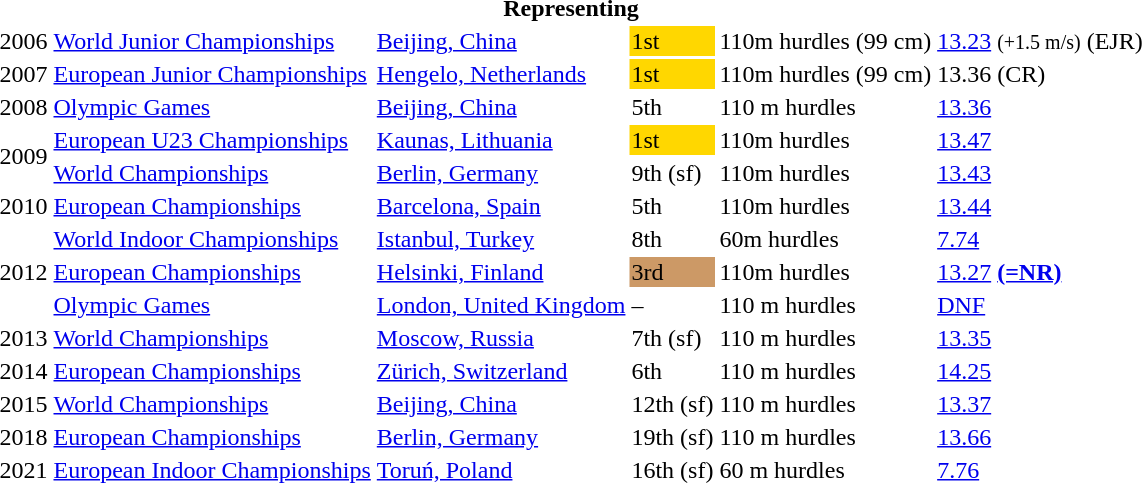<table>
<tr>
<th colspan="6">Representing </th>
</tr>
<tr>
<td>2006</td>
<td><a href='#'>World Junior Championships</a></td>
<td><a href='#'>Beijing, China</a></td>
<td bgcolor="gold">1st</td>
<td>110m hurdles (99 cm)</td>
<td><a href='#'>13.23</a> <small>(+1.5 m/s)</small> (EJR)</td>
</tr>
<tr>
<td>2007</td>
<td><a href='#'>European Junior Championships</a></td>
<td><a href='#'>Hengelo, Netherlands</a></td>
<td bgcolor="gold">1st</td>
<td>110m hurdles (99 cm)</td>
<td>13.36 (CR)</td>
</tr>
<tr>
<td>2008</td>
<td><a href='#'>Olympic Games</a></td>
<td><a href='#'>Beijing, China</a></td>
<td>5th</td>
<td>110 m hurdles</td>
<td><a href='#'>13.36</a></td>
</tr>
<tr>
<td rowspan=2>2009</td>
<td><a href='#'>European U23 Championships</a></td>
<td><a href='#'>Kaunas, Lithuania</a></td>
<td bgcolor="gold">1st</td>
<td>110m hurdles</td>
<td><a href='#'>13.47</a></td>
</tr>
<tr>
<td><a href='#'>World Championships</a></td>
<td><a href='#'>Berlin, Germany</a></td>
<td>9th (sf)</td>
<td>110m hurdles</td>
<td><a href='#'>13.43</a></td>
</tr>
<tr>
<td>2010</td>
<td><a href='#'>European Championships</a></td>
<td><a href='#'>Barcelona, Spain</a></td>
<td>5th</td>
<td>110m hurdles</td>
<td><a href='#'>13.44</a></td>
</tr>
<tr>
<td rowspan=3>2012</td>
<td><a href='#'>World Indoor Championships</a></td>
<td><a href='#'>Istanbul, Turkey</a></td>
<td>8th</td>
<td>60m hurdles</td>
<td><a href='#'>7.74</a></td>
</tr>
<tr>
<td><a href='#'>European Championships</a></td>
<td><a href='#'>Helsinki, Finland</a></td>
<td bgcolor=cc9966>3rd</td>
<td>110m hurdles</td>
<td><a href='#'>13.27</a> <strong><a href='#'>(=NR)</a></strong></td>
</tr>
<tr>
<td><a href='#'>Olympic Games</a></td>
<td><a href='#'>London, United Kingdom</a></td>
<td>–</td>
<td>110 m hurdles</td>
<td><a href='#'>DNF</a></td>
</tr>
<tr>
<td>2013</td>
<td><a href='#'>World Championships</a></td>
<td><a href='#'>Moscow, Russia</a></td>
<td>7th (sf)</td>
<td>110 m hurdles</td>
<td><a href='#'>13.35</a></td>
</tr>
<tr>
<td>2014</td>
<td><a href='#'>European Championships</a></td>
<td><a href='#'>Zürich, Switzerland</a></td>
<td>6th</td>
<td>110 m hurdles</td>
<td><a href='#'>14.25</a></td>
</tr>
<tr>
<td>2015</td>
<td><a href='#'>World Championships</a></td>
<td><a href='#'>Beijing, China</a></td>
<td>12th (sf)</td>
<td>110 m hurdles</td>
<td><a href='#'>13.37</a></td>
</tr>
<tr>
<td>2018</td>
<td><a href='#'>European Championships</a></td>
<td><a href='#'>Berlin, Germany</a></td>
<td>19th (sf)</td>
<td>110 m hurdles</td>
<td><a href='#'>13.66</a></td>
</tr>
<tr>
<td>2021</td>
<td><a href='#'>European Indoor Championships</a></td>
<td><a href='#'>Toruń, Poland</a></td>
<td>16th (sf)</td>
<td>60 m hurdles</td>
<td><a href='#'>7.76</a></td>
</tr>
</table>
